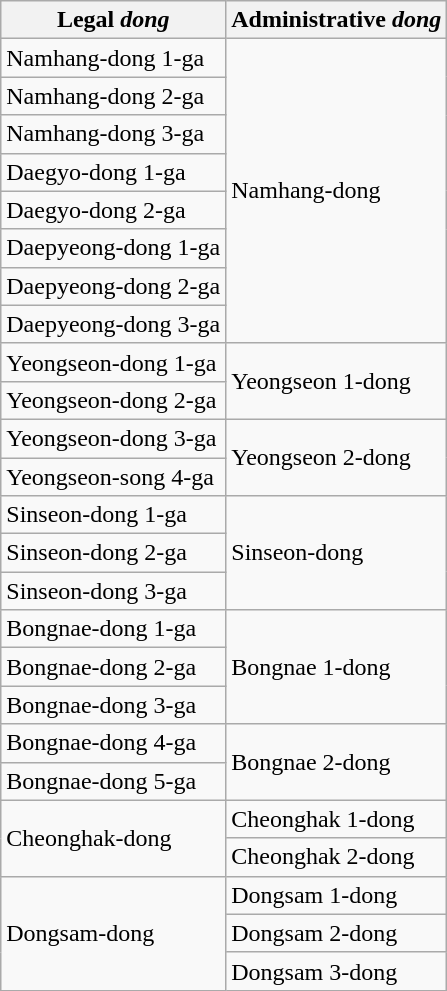<table class="wikitable">
<tr>
<th>Legal <em>dong</em></th>
<th>Administrative <em>dong</em></th>
</tr>
<tr>
<td>Namhang-dong 1-ga</td>
<td rowspan="8">Namhang-dong</td>
</tr>
<tr>
<td>Namhang-dong 2-ga</td>
</tr>
<tr>
<td>Namhang-dong 3-ga</td>
</tr>
<tr>
<td>Daegyo-dong 1-ga</td>
</tr>
<tr>
<td>Daegyo-dong 2-ga</td>
</tr>
<tr>
<td>Daepyeong-dong 1-ga</td>
</tr>
<tr>
<td>Daepyeong-dong 2-ga</td>
</tr>
<tr>
<td>Daepyeong-dong 3-ga</td>
</tr>
<tr>
<td>Yeongseon-dong 1-ga</td>
<td rowspan="2">Yeongseon 1-dong</td>
</tr>
<tr>
<td>Yeongseon-dong 2-ga</td>
</tr>
<tr>
<td>Yeongseon-dong 3-ga</td>
<td rowspan="2">Yeongseon 2-dong</td>
</tr>
<tr>
<td>Yeongseon-song 4-ga</td>
</tr>
<tr>
<td>Sinseon-dong 1-ga</td>
<td rowspan="3">Sinseon-dong</td>
</tr>
<tr>
<td>Sinseon-dong 2-ga</td>
</tr>
<tr>
<td>Sinseon-dong 3-ga</td>
</tr>
<tr>
<td>Bongnae-dong 1-ga</td>
<td rowspan="3">Bongnae 1-dong</td>
</tr>
<tr>
<td>Bongnae-dong 2-ga</td>
</tr>
<tr>
<td>Bongnae-dong 3-ga</td>
</tr>
<tr>
<td>Bongnae-dong 4-ga</td>
<td rowspan="2">Bongnae 2-dong</td>
</tr>
<tr>
<td>Bongnae-dong 5-ga</td>
</tr>
<tr>
<td rowspan="2">Cheonghak-dong</td>
<td>Cheonghak 1-dong</td>
</tr>
<tr>
<td>Cheonghak 2-dong</td>
</tr>
<tr>
<td rowspan="3">Dongsam-dong</td>
<td>Dongsam 1-dong</td>
</tr>
<tr>
<td>Dongsam 2-dong</td>
</tr>
<tr>
<td>Dongsam 3-dong</td>
</tr>
</table>
